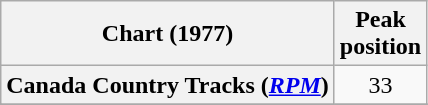<table class="wikitable sortable plainrowheaders" style="text-align:center">
<tr>
<th scope="col">Chart (1977)</th>
<th scope="col">Peak<br> position</th>
</tr>
<tr>
<th scope="row">Canada Country Tracks (<em><a href='#'>RPM</a></em>)</th>
<td align="center">33</td>
</tr>
<tr>
</tr>
<tr>
</tr>
</table>
